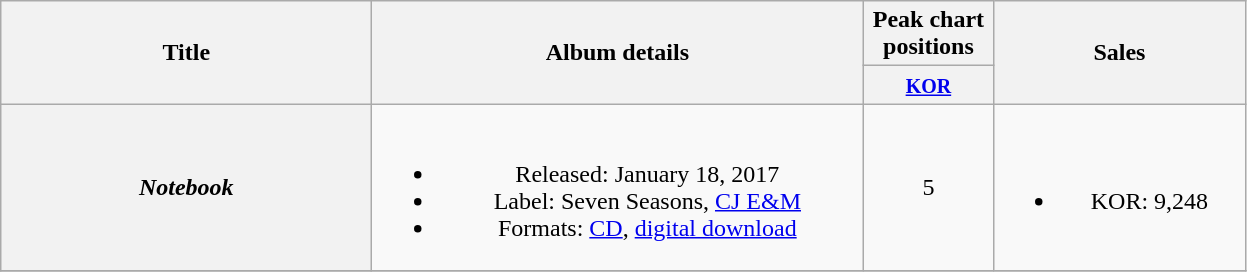<table class="wikitable plainrowheaders" style="text-align:center;">
<tr>
<th scope="col" rowspan="2" style="width:15em;">Title</th>
<th scope="col" rowspan="2" style="width:20em;">Album details</th>
<th scope="col" colspan="1" style="width:5em;">Peak chart positions</th>
<th scope="col" rowspan="2" style="width:10em;">Sales</th>
</tr>
<tr>
<th><small><a href='#'>KOR</a></small><br></th>
</tr>
<tr>
<th scope="row"><em>Notebook</em></th>
<td><br><ul><li>Released: January 18, 2017</li><li>Label: Seven Seasons, <a href='#'>CJ E&M</a></li><li>Formats: <a href='#'>CD</a>, <a href='#'>digital download</a></li></ul></td>
<td>5</td>
<td><br><ul><li>KOR: 9,248</li></ul></td>
</tr>
<tr>
</tr>
</table>
